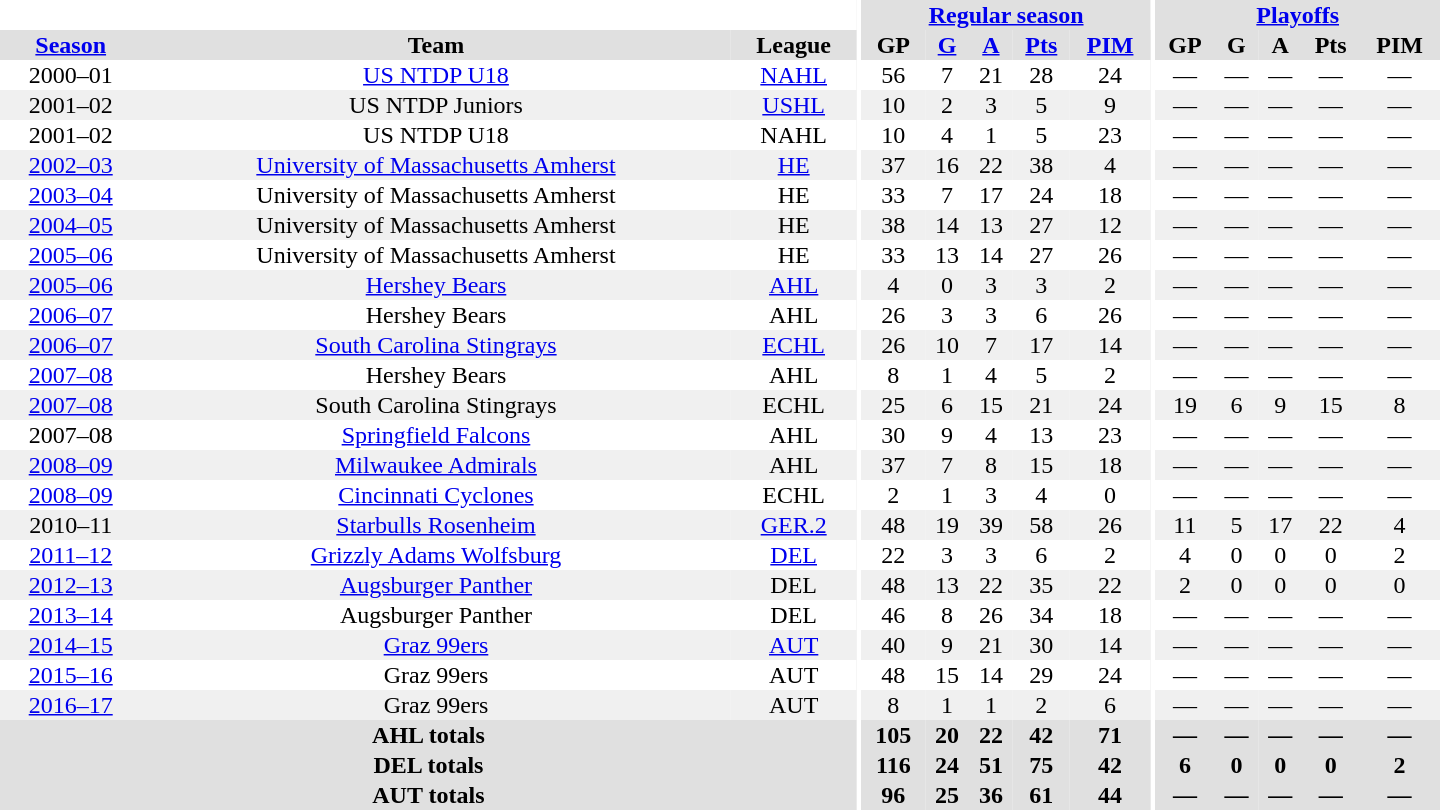<table border="0" cellpadding="1" cellspacing="0" style="text-align:center; width:60em">
<tr bgcolor="#e0e0e0">
<th colspan="3" bgcolor="#ffffff"></th>
<th rowspan="99" bgcolor="#ffffff"></th>
<th colspan="5"><a href='#'>Regular season</a></th>
<th rowspan="99" bgcolor="#ffffff"></th>
<th colspan="5"><a href='#'>Playoffs</a></th>
</tr>
<tr bgcolor="#e0e0e0">
<th><a href='#'>Season</a></th>
<th>Team</th>
<th>League</th>
<th>GP</th>
<th><a href='#'>G</a></th>
<th><a href='#'>A</a></th>
<th><a href='#'>Pts</a></th>
<th><a href='#'>PIM</a></th>
<th>GP</th>
<th>G</th>
<th>A</th>
<th>Pts</th>
<th>PIM</th>
</tr>
<tr>
<td>2000–01</td>
<td><a href='#'>US NTDP U18</a></td>
<td><a href='#'>NAHL</a></td>
<td>56</td>
<td>7</td>
<td>21</td>
<td>28</td>
<td>24</td>
<td>—</td>
<td>—</td>
<td>—</td>
<td>—</td>
<td>—</td>
</tr>
<tr bgcolor="#f0f0f0">
<td>2001–02</td>
<td>US NTDP Juniors</td>
<td><a href='#'>USHL</a></td>
<td>10</td>
<td>2</td>
<td>3</td>
<td>5</td>
<td>9</td>
<td>—</td>
<td>—</td>
<td>—</td>
<td>—</td>
<td>—</td>
</tr>
<tr>
<td>2001–02</td>
<td>US NTDP U18</td>
<td>NAHL</td>
<td>10</td>
<td>4</td>
<td>1</td>
<td>5</td>
<td>23</td>
<td>—</td>
<td>—</td>
<td>—</td>
<td>—</td>
<td>—</td>
</tr>
<tr bgcolor="#f0f0f0">
<td><a href='#'>2002–03</a></td>
<td><a href='#'>University of Massachusetts Amherst</a></td>
<td><a href='#'>HE</a></td>
<td>37</td>
<td>16</td>
<td>22</td>
<td>38</td>
<td>4</td>
<td>—</td>
<td>—</td>
<td>—</td>
<td>—</td>
<td>—</td>
</tr>
<tr>
<td><a href='#'>2003–04</a></td>
<td>University of Massachusetts Amherst</td>
<td>HE</td>
<td>33</td>
<td>7</td>
<td>17</td>
<td>24</td>
<td>18</td>
<td>—</td>
<td>—</td>
<td>—</td>
<td>—</td>
<td>—</td>
</tr>
<tr bgcolor="#f0f0f0">
<td><a href='#'>2004–05</a></td>
<td>University of Massachusetts Amherst</td>
<td>HE</td>
<td>38</td>
<td>14</td>
<td>13</td>
<td>27</td>
<td>12</td>
<td>—</td>
<td>—</td>
<td>—</td>
<td>—</td>
<td>—</td>
</tr>
<tr>
<td><a href='#'>2005–06</a></td>
<td>University of Massachusetts Amherst</td>
<td>HE</td>
<td>33</td>
<td>13</td>
<td>14</td>
<td>27</td>
<td>26</td>
<td>—</td>
<td>—</td>
<td>—</td>
<td>—</td>
<td>—</td>
</tr>
<tr bgcolor="#f0f0f0">
<td><a href='#'>2005–06</a></td>
<td><a href='#'>Hershey Bears</a></td>
<td><a href='#'>AHL</a></td>
<td>4</td>
<td>0</td>
<td>3</td>
<td>3</td>
<td>2</td>
<td>—</td>
<td>—</td>
<td>—</td>
<td>—</td>
<td>—</td>
</tr>
<tr>
<td><a href='#'>2006–07</a></td>
<td>Hershey Bears</td>
<td>AHL</td>
<td>26</td>
<td>3</td>
<td>3</td>
<td>6</td>
<td>26</td>
<td>—</td>
<td>—</td>
<td>—</td>
<td>—</td>
<td>—</td>
</tr>
<tr bgcolor="#f0f0f0">
<td><a href='#'>2006–07</a></td>
<td><a href='#'>South Carolina Stingrays</a></td>
<td><a href='#'>ECHL</a></td>
<td>26</td>
<td>10</td>
<td>7</td>
<td>17</td>
<td>14</td>
<td>—</td>
<td>—</td>
<td>—</td>
<td>—</td>
<td>—</td>
</tr>
<tr>
<td><a href='#'>2007–08</a></td>
<td>Hershey Bears</td>
<td>AHL</td>
<td>8</td>
<td>1</td>
<td>4</td>
<td>5</td>
<td>2</td>
<td>—</td>
<td>—</td>
<td>—</td>
<td>—</td>
<td>—</td>
</tr>
<tr bgcolor="#f0f0f0">
<td><a href='#'>2007–08</a></td>
<td>South Carolina Stingrays</td>
<td>ECHL</td>
<td>25</td>
<td>6</td>
<td>15</td>
<td>21</td>
<td>24</td>
<td>19</td>
<td>6</td>
<td>9</td>
<td>15</td>
<td>8</td>
</tr>
<tr>
<td>2007–08</td>
<td><a href='#'>Springfield Falcons</a></td>
<td>AHL</td>
<td>30</td>
<td>9</td>
<td>4</td>
<td>13</td>
<td>23</td>
<td>—</td>
<td>—</td>
<td>—</td>
<td>—</td>
<td>—</td>
</tr>
<tr bgcolor="#f0f0f0">
<td><a href='#'>2008–09</a></td>
<td><a href='#'>Milwaukee Admirals</a></td>
<td>AHL</td>
<td>37</td>
<td>7</td>
<td>8</td>
<td>15</td>
<td>18</td>
<td>—</td>
<td>—</td>
<td>—</td>
<td>—</td>
<td>—</td>
</tr>
<tr>
<td><a href='#'>2008–09</a></td>
<td><a href='#'>Cincinnati Cyclones</a></td>
<td>ECHL</td>
<td>2</td>
<td>1</td>
<td>3</td>
<td>4</td>
<td>0</td>
<td>—</td>
<td>—</td>
<td>—</td>
<td>—</td>
<td>—</td>
</tr>
<tr bgcolor="#f0f0f0">
<td>2010–11</td>
<td><a href='#'>Starbulls Rosenheim</a></td>
<td><a href='#'>GER.2</a></td>
<td>48</td>
<td>19</td>
<td>39</td>
<td>58</td>
<td>26</td>
<td>11</td>
<td>5</td>
<td>17</td>
<td>22</td>
<td>4</td>
</tr>
<tr>
<td><a href='#'>2011–12</a></td>
<td><a href='#'>Grizzly Adams Wolfsburg</a></td>
<td><a href='#'>DEL</a></td>
<td>22</td>
<td>3</td>
<td>3</td>
<td>6</td>
<td>2</td>
<td>4</td>
<td>0</td>
<td>0</td>
<td>0</td>
<td>2</td>
</tr>
<tr bgcolor="#f0f0f0">
<td><a href='#'>2012–13</a></td>
<td><a href='#'>Augsburger Panther</a></td>
<td>DEL</td>
<td>48</td>
<td>13</td>
<td>22</td>
<td>35</td>
<td>22</td>
<td>2</td>
<td>0</td>
<td>0</td>
<td>0</td>
<td>0</td>
</tr>
<tr>
<td><a href='#'>2013–14</a></td>
<td>Augsburger Panther</td>
<td>DEL</td>
<td>46</td>
<td>8</td>
<td>26</td>
<td>34</td>
<td>18</td>
<td>—</td>
<td>—</td>
<td>—</td>
<td>—</td>
<td>—</td>
</tr>
<tr bgcolor="#f0f0f0">
<td><a href='#'>2014–15</a></td>
<td><a href='#'>Graz 99ers</a></td>
<td><a href='#'>AUT</a></td>
<td>40</td>
<td>9</td>
<td>21</td>
<td>30</td>
<td>14</td>
<td>—</td>
<td>—</td>
<td>—</td>
<td>—</td>
<td>—</td>
</tr>
<tr>
<td><a href='#'>2015–16</a></td>
<td>Graz 99ers</td>
<td>AUT</td>
<td>48</td>
<td>15</td>
<td>14</td>
<td>29</td>
<td>24</td>
<td>—</td>
<td>—</td>
<td>—</td>
<td>—</td>
<td>—</td>
</tr>
<tr bgcolor="#f0f0f0">
<td><a href='#'>2016–17</a></td>
<td>Graz 99ers</td>
<td>AUT</td>
<td>8</td>
<td>1</td>
<td>1</td>
<td>2</td>
<td>6</td>
<td>—</td>
<td>—</td>
<td>—</td>
<td>—</td>
<td>—</td>
</tr>
<tr bgcolor="#e0e0e0">
<th colspan="3">AHL totals</th>
<th>105</th>
<th>20</th>
<th>22</th>
<th>42</th>
<th>71</th>
<th>—</th>
<th>—</th>
<th>—</th>
<th>—</th>
<th>—</th>
</tr>
<tr bgcolor="#e0e0e0">
<th colspan="3">DEL totals</th>
<th>116</th>
<th>24</th>
<th>51</th>
<th>75</th>
<th>42</th>
<th>6</th>
<th>0</th>
<th>0</th>
<th>0</th>
<th>2</th>
</tr>
<tr bgcolor="#e0e0e0">
<th colspan="3">AUT totals</th>
<th>96</th>
<th>25</th>
<th>36</th>
<th>61</th>
<th>44</th>
<th>—</th>
<th>—</th>
<th>—</th>
<th>—</th>
<th>—</th>
</tr>
</table>
